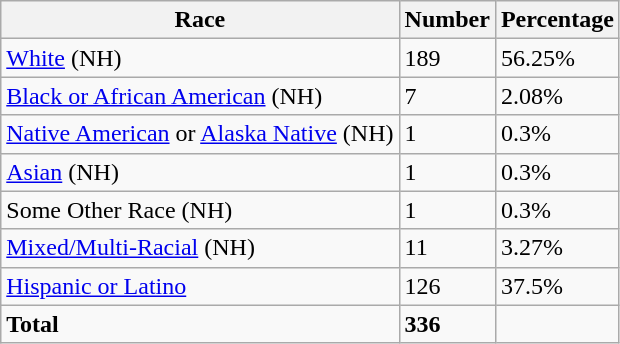<table class="wikitable">
<tr>
<th>Race</th>
<th>Number</th>
<th>Percentage</th>
</tr>
<tr>
<td><a href='#'>White</a> (NH)</td>
<td>189</td>
<td>56.25%</td>
</tr>
<tr>
<td><a href='#'>Black or African American</a> (NH)</td>
<td>7</td>
<td>2.08%</td>
</tr>
<tr>
<td><a href='#'>Native American</a> or <a href='#'>Alaska Native</a> (NH)</td>
<td>1</td>
<td>0.3%</td>
</tr>
<tr>
<td><a href='#'>Asian</a> (NH)</td>
<td>1</td>
<td>0.3%</td>
</tr>
<tr>
<td>Some Other Race (NH)</td>
<td>1</td>
<td>0.3%</td>
</tr>
<tr>
<td><a href='#'>Mixed/Multi-Racial</a> (NH)</td>
<td>11</td>
<td>3.27%</td>
</tr>
<tr>
<td><a href='#'>Hispanic or Latino</a></td>
<td>126</td>
<td>37.5%</td>
</tr>
<tr>
<td><strong>Total</strong></td>
<td><strong>336</strong></td>
<td></td>
</tr>
</table>
